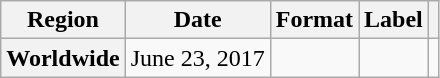<table class="wikitable plainrowheaders">
<tr>
<th scope="col">Region</th>
<th scope="col">Date</th>
<th scope="col">Format</th>
<th scope="col">Label</th>
<th scope="col"></th>
</tr>
<tr>
<th scope="row">Worldwide</th>
<td>June 23, 2017</td>
<td></td>
<td></td>
<td></td>
</tr>
</table>
